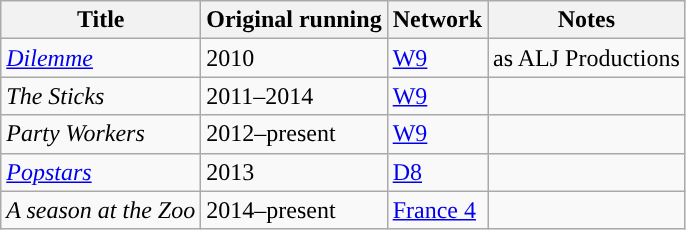<table class="wikitable sortable=">
<tr>
<th>Title</th>
<th>Original running</th>
<th>Network</th>
<th>Notes</th>
</tr>
<tr>
<td><em><a href='#'>Dilemme</a></em></td>
<td>2010</td>
<td><a href='#'>W9</a></td>
<td>as ALJ Productions</td>
</tr>
<tr>
<td><em>The Sticks</em></td>
<td>2011–2014</td>
<td><a href='#'>W9</a></td>
<td></td>
</tr>
<tr>
<td><em>Party Workers</em></td>
<td>2012–present</td>
<td><a href='#'>W9</a></td>
<td></td>
</tr>
<tr>
<td><em><a href='#'>Popstars</a></em></td>
<td>2013</td>
<td><a href='#'>D8</a></td>
<td></td>
</tr>
<tr>
<td><em>A season at the Zoo</em></td>
<td>2014–present</td>
<td><a href='#'>France 4</a></td>
<td></td>
</tr>
</table>
